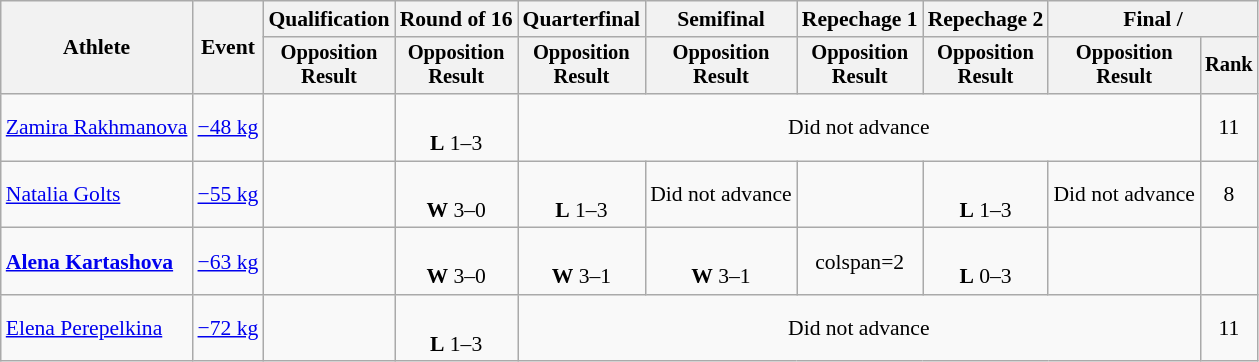<table class="wikitable" style="font-size:90%">
<tr>
<th rowspan="2">Athlete</th>
<th rowspan="2">Event</th>
<th>Qualification</th>
<th>Round of 16</th>
<th>Quarterfinal</th>
<th>Semifinal</th>
<th>Repechage 1</th>
<th>Repechage 2</th>
<th colspan=2>Final / </th>
</tr>
<tr style="font-size: 95%">
<th>Opposition<br>Result</th>
<th>Opposition<br>Result</th>
<th>Opposition<br>Result</th>
<th>Opposition<br>Result</th>
<th>Opposition<br>Result</th>
<th>Opposition<br>Result</th>
<th>Opposition<br>Result</th>
<th>Rank</th>
</tr>
<tr align=center>
<td align=left><a href='#'>Zamira Rakhmanova</a></td>
<td align=left><a href='#'>−48 kg</a></td>
<td></td>
<td><br><strong>L</strong> 1–3 <sup></sup></td>
<td colspan=5>Did not advance</td>
<td>11</td>
</tr>
<tr align=center>
<td align=left><a href='#'>Natalia Golts</a></td>
<td align=left><a href='#'>−55 kg</a></td>
<td></td>
<td><br><strong>W</strong> 3–0 <sup></sup></td>
<td><br><strong>L</strong> 1–3 <sup></sup></td>
<td>Did not advance</td>
<td></td>
<td><br><strong>L</strong> 1–3 <sup></sup></td>
<td>Did not advance</td>
<td>8</td>
</tr>
<tr align=center>
<td align=left><strong><a href='#'>Alena Kartashova</a></strong></td>
<td align=left><a href='#'>−63 kg</a></td>
<td></td>
<td><br><strong>W</strong> 3–0 <sup></sup></td>
<td><br><strong>W</strong> 3–1 <sup></sup></td>
<td><br><strong>W</strong> 3–1 <sup></sup></td>
<td>colspan=2 </td>
<td><br><strong>L</strong> 0–3 <sup></sup></td>
<td></td>
</tr>
<tr align=center>
<td align=left><a href='#'>Elena Perepelkina</a></td>
<td align=left><a href='#'>−72 kg</a></td>
<td></td>
<td><br><strong>L</strong> 1–3 <sup></sup></td>
<td colspan=5>Did not advance</td>
<td>11</td>
</tr>
</table>
